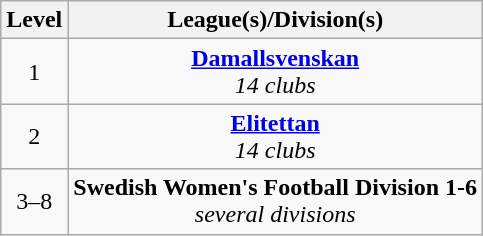<table class="wikitable" style="text-align: center;">
<tr>
<th>Level</th>
<th colspan="12">League(s)/Division(s)</th>
</tr>
<tr>
<td>1</td>
<td colspan="12"><strong><a href='#'>Damallsvenskan</a></strong><br><em>14 clubs</em></td>
</tr>
<tr>
<td>2</td>
<td colspan="12"><strong><a href='#'>Elitettan</a></strong><br><em>14 clubs</em></td>
</tr>
<tr>
<td>3–8</td>
<td colspan="12"><strong>Swedish Women's Football Division 1-6</strong><br><em>several divisions</em></td>
</tr>
</table>
